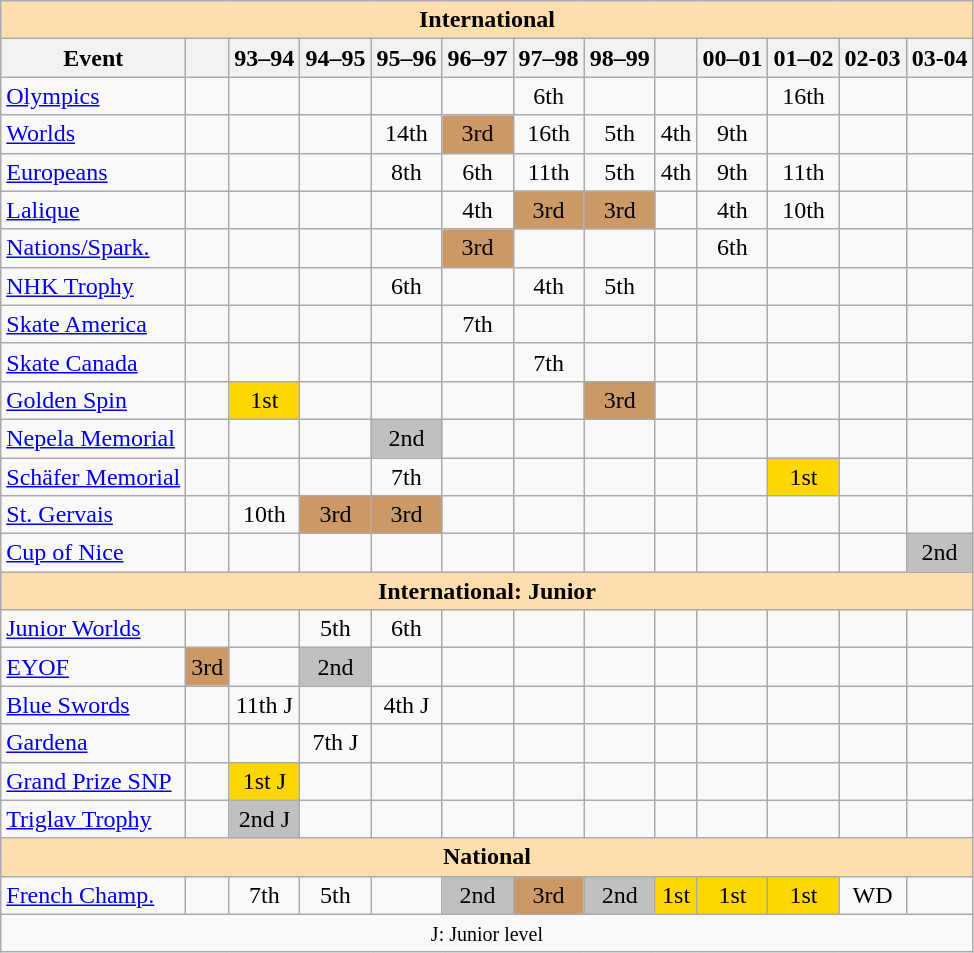<table class="wikitable" style="text-align:center">
<tr>
<th colspan="13" style="background-color: #ffdead; " align="center">International</th>
</tr>
<tr>
<th>Event</th>
<th></th>
<th>93–94</th>
<th>94–95</th>
<th>95–96</th>
<th>96–97</th>
<th>97–98</th>
<th>98–99</th>
<th></th>
<th>00–01</th>
<th>01–02</th>
<th>02-03</th>
<th>03-04</th>
</tr>
<tr>
<td align=left><a href='#'>Olympics</a></td>
<td></td>
<td></td>
<td></td>
<td></td>
<td></td>
<td>6th</td>
<td></td>
<td></td>
<td></td>
<td>16th</td>
<td></td>
<td></td>
</tr>
<tr>
<td align=left><a href='#'>Worlds</a></td>
<td></td>
<td></td>
<td></td>
<td>14th</td>
<td bgcolor=cc9966>3rd</td>
<td>16th</td>
<td>5th</td>
<td>4th</td>
<td>9th</td>
<td></td>
<td></td>
<td></td>
</tr>
<tr>
<td align=left><a href='#'>Europeans</a></td>
<td></td>
<td></td>
<td></td>
<td>8th</td>
<td>6th</td>
<td>11th</td>
<td>5th</td>
<td>4th</td>
<td>9th</td>
<td>11th</td>
<td></td>
<td></td>
</tr>
<tr>
<td align=left> <a href='#'>Lalique</a></td>
<td></td>
<td></td>
<td></td>
<td></td>
<td>4th</td>
<td bgcolor=cc9966>3rd</td>
<td bgcolor=cc9966>3rd</td>
<td></td>
<td>4th</td>
<td>10th</td>
<td></td>
<td></td>
</tr>
<tr>
<td align=left> <a href='#'>Nations/Spark.</a></td>
<td></td>
<td></td>
<td></td>
<td></td>
<td bgcolor=cc9966>3rd</td>
<td></td>
<td></td>
<td></td>
<td>6th</td>
<td></td>
<td></td>
<td></td>
</tr>
<tr>
<td align=left> <a href='#'>NHK Trophy</a></td>
<td></td>
<td></td>
<td></td>
<td>6th</td>
<td></td>
<td>4th</td>
<td>5th</td>
<td></td>
<td></td>
<td></td>
<td></td>
<td></td>
</tr>
<tr>
<td align=left> <a href='#'>Skate America</a></td>
<td></td>
<td></td>
<td></td>
<td></td>
<td>7th</td>
<td></td>
<td></td>
<td></td>
<td></td>
<td></td>
<td></td>
<td></td>
</tr>
<tr>
<td align=left> <a href='#'>Skate Canada</a></td>
<td></td>
<td></td>
<td></td>
<td></td>
<td></td>
<td>7th</td>
<td></td>
<td></td>
<td></td>
<td></td>
<td></td>
<td></td>
</tr>
<tr>
<td align=left><a href='#'>Golden Spin</a></td>
<td></td>
<td bgcolor=gold>1st</td>
<td></td>
<td></td>
<td></td>
<td></td>
<td bgcolor=cc9966>3rd</td>
<td></td>
<td></td>
<td></td>
<td></td>
<td></td>
</tr>
<tr>
<td align=left><a href='#'>Nepela Memorial</a></td>
<td></td>
<td></td>
<td></td>
<td bgcolor=silver>2nd</td>
<td></td>
<td></td>
<td></td>
<td></td>
<td></td>
<td></td>
<td></td>
<td></td>
</tr>
<tr>
<td align=left><a href='#'>Schäfer Memorial</a></td>
<td></td>
<td></td>
<td></td>
<td>7th</td>
<td></td>
<td></td>
<td></td>
<td></td>
<td></td>
<td bgcolor=gold>1st</td>
<td></td>
<td></td>
</tr>
<tr>
<td align=left><a href='#'>St. Gervais</a></td>
<td></td>
<td>10th</td>
<td bgcolor=cc9966>3rd</td>
<td bgcolor=cc9966>3rd</td>
<td></td>
<td></td>
<td></td>
<td></td>
<td></td>
<td></td>
<td></td>
<td></td>
</tr>
<tr>
<td align=left><a href='#'>Cup of Nice</a></td>
<td></td>
<td></td>
<td></td>
<td></td>
<td></td>
<td></td>
<td></td>
<td></td>
<td></td>
<td></td>
<td></td>
<td bgcolor="silver">2nd</td>
</tr>
<tr>
<th colspan="13" style="background-color: #ffdead; " align="center">International: Junior</th>
</tr>
<tr>
<td align="left"><a href='#'>Junior Worlds</a></td>
<td></td>
<td></td>
<td>5th</td>
<td>6th</td>
<td></td>
<td></td>
<td></td>
<td></td>
<td></td>
<td></td>
<td></td>
<td></td>
</tr>
<tr>
<td align="left"><a href='#'>EYOF</a></td>
<td bgcolor="cc9966">3rd</td>
<td></td>
<td bgcolor="silver">2nd</td>
<td></td>
<td></td>
<td></td>
<td></td>
<td></td>
<td></td>
<td></td>
<td></td>
<td></td>
</tr>
<tr>
<td align="left"><a href='#'>Blue Swords</a></td>
<td></td>
<td>11th J</td>
<td></td>
<td>4th J</td>
<td></td>
<td></td>
<td></td>
<td></td>
<td></td>
<td></td>
<td></td>
<td></td>
</tr>
<tr>
<td align="left"><a href='#'>Gardena</a></td>
<td></td>
<td></td>
<td>7th J</td>
<td></td>
<td></td>
<td></td>
<td></td>
<td></td>
<td></td>
<td></td>
<td></td>
<td></td>
</tr>
<tr>
<td align="left"><a href='#'>Grand Prize SNP</a></td>
<td></td>
<td bgcolor="gold">1st J</td>
<td></td>
<td></td>
<td></td>
<td></td>
<td></td>
<td></td>
<td></td>
<td></td>
<td></td>
<td></td>
</tr>
<tr>
<td align="left"><a href='#'>Triglav Trophy</a></td>
<td></td>
<td bgcolor="silver">2nd J</td>
<td></td>
<td></td>
<td></td>
<td></td>
<td></td>
<td></td>
<td></td>
<td></td>
<td></td>
<td></td>
</tr>
<tr>
<th colspan="13" style="background-color: #ffdead; " align="center">National</th>
</tr>
<tr>
<td align="left"><a href='#'>French Champ.</a></td>
<td></td>
<td>7th</td>
<td>5th</td>
<td></td>
<td bgcolor="silver">2nd</td>
<td bgcolor="cc9966">3rd</td>
<td bgcolor="silver">2nd</td>
<td bgcolor="gold">1st</td>
<td bgcolor="gold">1st</td>
<td bgcolor="gold">1st</td>
<td>WD</td>
<td></td>
</tr>
<tr>
<td colspan="13" align="center"><small> J: Junior level </small></td>
</tr>
</table>
